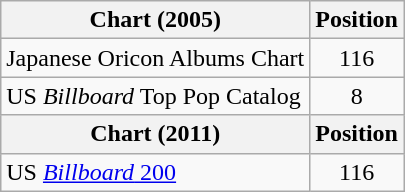<table class="wikitable" style="text-align:center;">
<tr>
<th scope="col">Chart (2005)</th>
<th scope="col">Position</th>
</tr>
<tr>
<td scope="row" align="left">Japanese Oricon Albums Chart</td>
<td>116</td>
</tr>
<tr>
<td scope="row" align="left">US <em>Billboard</em> Top Pop Catalog</td>
<td>8</td>
</tr>
<tr>
<th scope="col">Chart (2011)</th>
<th scope="col">Position</th>
</tr>
<tr>
<td scope="row" align="left">US <a href='#'><em>Billboard</em> 200</a></td>
<td>116</td>
</tr>
</table>
